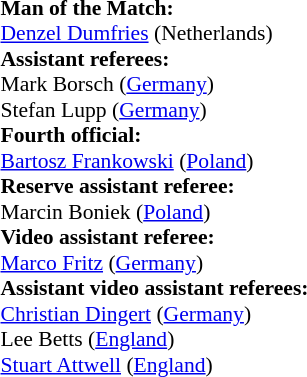<table style="width:100%; font-size:90%;">
<tr>
<td><br><strong>Man of the Match:</strong>
<br><a href='#'>Denzel Dumfries</a> (Netherlands)<br><strong>Assistant referees:</strong>
<br>Mark Borsch (<a href='#'>Germany</a>)
<br>Stefan Lupp (<a href='#'>Germany</a>)
<br><strong>Fourth official:</strong>
<br><a href='#'>Bartosz Frankowski</a> (<a href='#'>Poland</a>)
<br><strong>Reserve assistant referee:</strong>
<br>Marcin Boniek (<a href='#'>Poland</a>)
<br><strong>Video assistant referee:</strong>
<br><a href='#'>Marco Fritz</a> (<a href='#'>Germany</a>)
<br><strong>Assistant video assistant referees:</strong>
<br><a href='#'>Christian Dingert</a> (<a href='#'>Germany</a>)
<br>Lee Betts (<a href='#'>England</a>)
<br><a href='#'>Stuart Attwell</a> (<a href='#'>England</a>)</td>
</tr>
</table>
